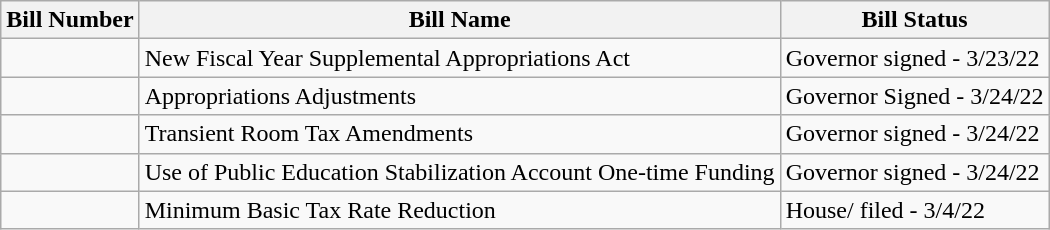<table class="wikitable">
<tr>
<th>Bill Number</th>
<th>Bill Name</th>
<th>Bill Status</th>
</tr>
<tr>
<td></td>
<td>New Fiscal Year Supplemental Appropriations Act</td>
<td>Governor signed - 3/23/22</td>
</tr>
<tr>
<td></td>
<td>Appropriations Adjustments</td>
<td>Governor Signed - 3/24/22</td>
</tr>
<tr>
<td></td>
<td>Transient Room Tax Amendments</td>
<td>Governor signed - 3/24/22</td>
</tr>
<tr>
<td></td>
<td>Use of Public Education Stabilization Account One-time Funding</td>
<td>Governor signed - 3/24/22</td>
</tr>
<tr>
<td></td>
<td>Minimum Basic Tax Rate Reduction</td>
<td>House/ filed - 3/4/22</td>
</tr>
</table>
